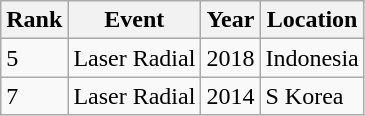<table class="wikitable">
<tr>
<th>Rank</th>
<th>Event</th>
<th>Year</th>
<th>Location</th>
</tr>
<tr>
<td>5</td>
<td>Laser Radial</td>
<td>2018</td>
<td>Indonesia</td>
</tr>
<tr>
<td>7</td>
<td>Laser Radial</td>
<td>2014</td>
<td>S Korea</td>
</tr>
</table>
